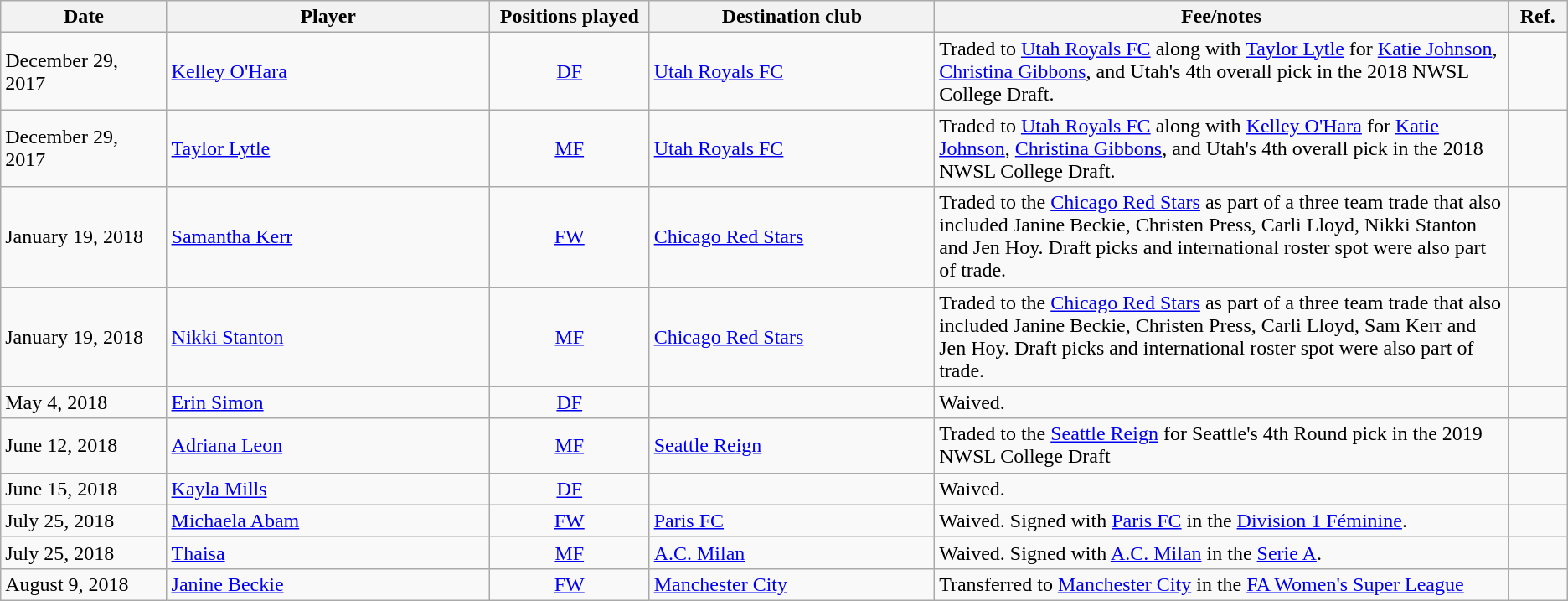<table class="wikitable" style="text-align: left;">
<tr>
<th style="width:125px;">Date</th>
<th style="width:250px;">Player</th>
<th style="width:120px;">Positions played</th>
<th style="width:220px;">Destination club</th>
<th style="width:450px;">Fee/notes</th>
<th style="width:40px;">Ref.</th>
</tr>
<tr>
<td>December 29, 2017</td>
<td> <a href='#'>Kelley O'Hara</a></td>
<td style="text-align: center;"><a href='#'>DF</a></td>
<td> <a href='#'>Utah Royals FC</a></td>
<td>Traded to <a href='#'>Utah Royals FC</a> along with <a href='#'>Taylor Lytle</a> for <a href='#'>Katie Johnson</a>, <a href='#'>Christina Gibbons</a>, and Utah's 4th overall pick in the 2018 NWSL College Draft.</td>
<td></td>
</tr>
<tr>
<td>December 29, 2017</td>
<td> <a href='#'>Taylor Lytle</a></td>
<td style="text-align: center;"><a href='#'>MF</a></td>
<td> <a href='#'>Utah Royals FC</a></td>
<td>Traded to <a href='#'>Utah Royals FC</a> along with <a href='#'>Kelley O'Hara</a> for <a href='#'>Katie Johnson</a>, <a href='#'>Christina Gibbons</a>, and Utah's 4th overall pick in the 2018 NWSL College Draft.</td>
<td></td>
</tr>
<tr>
<td>January 19, 2018</td>
<td> <a href='#'>Samantha Kerr</a></td>
<td style="text-align: center;"><a href='#'>FW</a></td>
<td> <a href='#'>Chicago Red Stars</a></td>
<td>Traded to the <a href='#'>Chicago Red Stars</a> as part of a three team trade that also included Janine Beckie, Christen Press, Carli Lloyd, Nikki Stanton and Jen Hoy. Draft picks and international roster spot were also part of trade.</td>
<td></td>
</tr>
<tr>
<td>January 19, 2018</td>
<td> <a href='#'>Nikki Stanton</a></td>
<td style="text-align: center;"><a href='#'>MF</a></td>
<td> <a href='#'>Chicago Red Stars</a></td>
<td>Traded to the <a href='#'>Chicago Red Stars</a> as part of a three team trade that also included Janine Beckie, Christen Press, Carli Lloyd, Sam Kerr and Jen Hoy. Draft picks and international roster spot were also part of trade.</td>
<td></td>
</tr>
<tr>
<td>May 4, 2018</td>
<td> <a href='#'>Erin Simon</a></td>
<td style="text-align: center;"><a href='#'>DF</a></td>
<td></td>
<td>Waived.</td>
<td></td>
</tr>
<tr>
<td>June 12, 2018</td>
<td> <a href='#'>Adriana Leon</a></td>
<td style="text-align: center;"><a href='#'>MF</a></td>
<td> <a href='#'>Seattle Reign</a></td>
<td>Traded to the <a href='#'>Seattle Reign</a> for Seattle's 4th Round pick in the 2019 NWSL College Draft</td>
<td></td>
</tr>
<tr>
<td>June 15, 2018</td>
<td> <a href='#'>Kayla Mills</a></td>
<td style="text-align: center;"><a href='#'>DF</a></td>
<td></td>
<td>Waived.</td>
<td></td>
</tr>
<tr>
<td>July 25, 2018</td>
<td> <a href='#'>Michaela Abam</a></td>
<td style="text-align: center;"><a href='#'>FW</a></td>
<td> <a href='#'>Paris FC</a></td>
<td>Waived. Signed with <a href='#'>Paris FC</a> in the <a href='#'>Division 1 Féminine</a>.</td>
<td></td>
</tr>
<tr>
<td>July 25, 2018</td>
<td> <a href='#'>Thaisa</a></td>
<td style="text-align: center;"><a href='#'>MF</a></td>
<td> <a href='#'>A.C. Milan</a></td>
<td>Waived. Signed with <a href='#'>A.C. Milan</a> in the <a href='#'>Serie A</a>.</td>
<td></td>
</tr>
<tr>
<td>August 9, 2018</td>
<td> <a href='#'>Janine Beckie</a></td>
<td style="text-align: center;"><a href='#'>FW</a></td>
<td> <a href='#'>Manchester City</a></td>
<td>Transferred to <a href='#'>Manchester City</a> in the <a href='#'>FA Women's Super League</a></td>
<td></td>
</tr>
</table>
